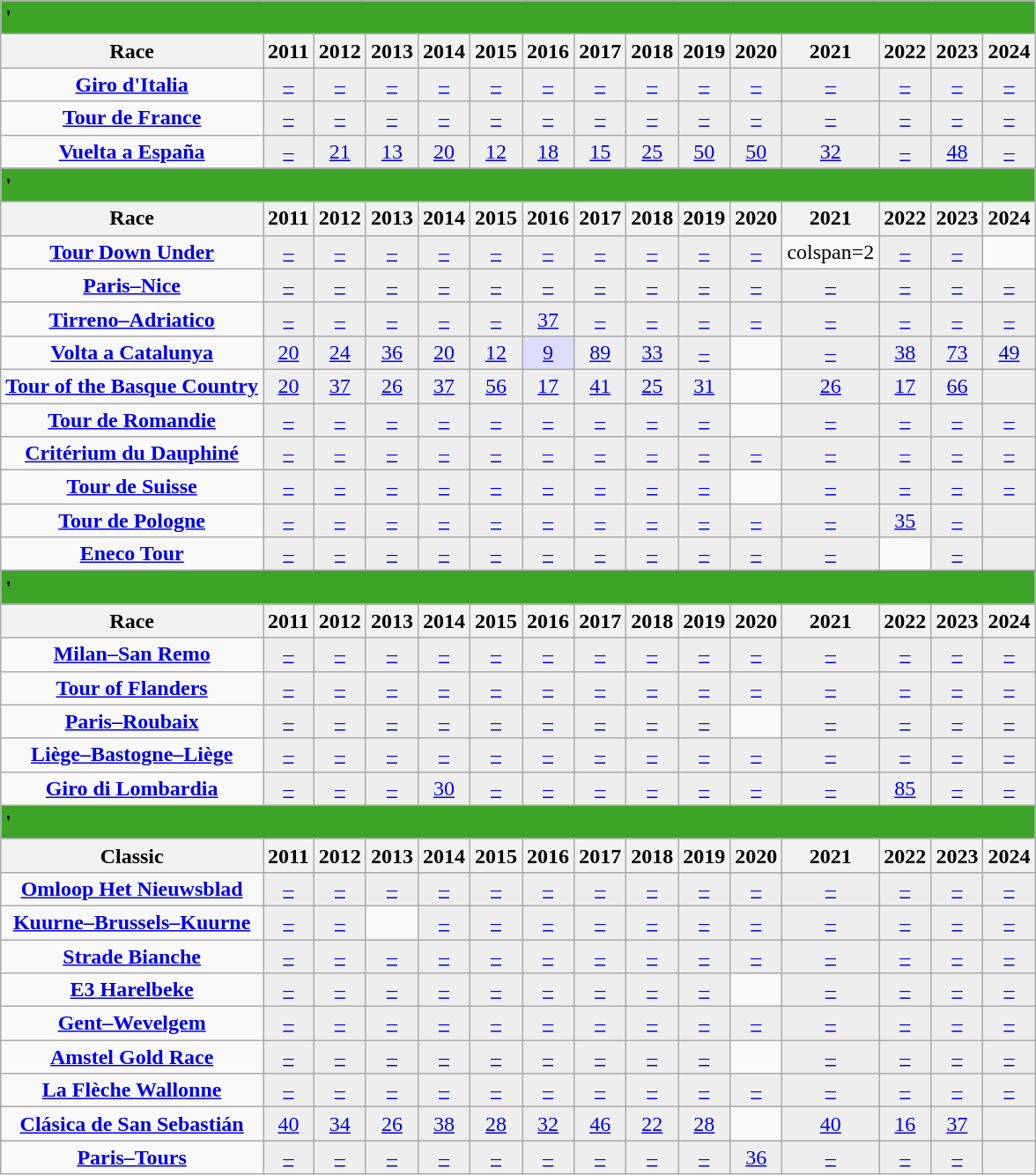<table class="wikitable">
<tr style="background:#eee;">
<td style="background:#3ca527;" colspan=25><strong>'</strong></td>
</tr>
<tr>
<th>Race</th>
<th>2011</th>
<th>2012</th>
<th>2013</th>
<th>2014</th>
<th>2015</th>
<th>2016</th>
<th>2017</th>
<th>2018</th>
<th>2019</th>
<th>2020</th>
<th>2021</th>
<th>2022</th>
<th>2023</th>
<th>2024</th>
</tr>
<tr align="center">
<td><strong><a href='#'>Giro d'Italia</a></strong></td>
<td style="background:#eee;"><a href='#'>–</a></td>
<td style="background:#eee;"><a href='#'>–</a></td>
<td style="background:#eee;"><a href='#'>–</a></td>
<td style="background:#eee;"><a href='#'>–</a></td>
<td style="background:#eee;"><a href='#'>–</a></td>
<td style="background:#eee;"><a href='#'>–</a></td>
<td style="background:#eee;"><a href='#'>–</a></td>
<td style="background:#eee;"><a href='#'>–</a></td>
<td style="background:#eee;"><a href='#'>–</a></td>
<td style="background:#eee;"><a href='#'>–</a></td>
<td style="background:#eee;"><a href='#'>–</a></td>
<td style="background:#eee;"><a href='#'>–</a></td>
<td style="background:#eee;"><a href='#'>–</a></td>
<td style="background:#eee;"><a href='#'>–</a></td>
</tr>
<tr align="center">
<td><strong><a href='#'>Tour de France</a></strong></td>
<td style="background:#eee;"><a href='#'>–</a></td>
<td style="background:#eee;"><a href='#'>–</a></td>
<td style="background:#eee;"><a href='#'>–</a></td>
<td style="background:#eee;"><a href='#'>–</a></td>
<td style="background:#eee;"><a href='#'>–</a></td>
<td style="background:#eee;"><a href='#'>–</a></td>
<td style="background:#eee;"><a href='#'>–</a></td>
<td style="background:#eee;"><a href='#'>–</a></td>
<td style="background:#eee;"><a href='#'>–</a></td>
<td style="background:#eee;"><a href='#'>–</a></td>
<td style="background:#eee;"><a href='#'>–</a></td>
<td style="background:#eee;"><a href='#'>–</a></td>
<td style="background:#eee;"><a href='#'>–</a></td>
<td style="background:#eee;"><a href='#'>–</a></td>
</tr>
<tr align="center">
<td><strong><a href='#'>Vuelta a España</a></strong></td>
<td style="background:#eee;"><a href='#'>–</a></td>
<td style="background:#eee;"><a href='#'>21</a></td>
<td style="background:#eee;"><a href='#'>13</a></td>
<td style="background:#eee;"><a href='#'>20</a></td>
<td style="background:#eee;"><a href='#'>12</a></td>
<td style="background:#eee;"><a href='#'>18</a></td>
<td style="background:#eee;"><a href='#'>15</a></td>
<td style="background:#eee;"><a href='#'>25</a></td>
<td style="background:#eee;"><a href='#'>50</a></td>
<td style="background:#eee;"><a href='#'>50</a></td>
<td style="background:#eee;"><a href='#'>32</a></td>
<td style="background:#eee;"><a href='#'>–</a></td>
<td style="background:#eee;"><a href='#'>48</a></td>
<td style="background:#eee;"><a href='#'>–</a></td>
</tr>
<tr>
<td style="background:#3ca527;" colspan=25><strong>'</strong></td>
</tr>
<tr>
<th>Race</th>
<th>2011</th>
<th>2012</th>
<th>2013</th>
<th>2014</th>
<th>2015</th>
<th>2016</th>
<th>2017</th>
<th>2018</th>
<th>2019</th>
<th>2020</th>
<th>2021</th>
<th>2022</th>
<th>2023</th>
<th>2024</th>
</tr>
<tr align="center">
<td><strong><a href='#'>Tour Down Under</a></strong></td>
<td style="background:#eee;"><a href='#'>–</a></td>
<td style="background:#eee;"><a href='#'>–</a></td>
<td style="background:#eee;"><a href='#'>–</a></td>
<td style="background:#eee;"><a href='#'>–</a></td>
<td style="background:#eee;"><a href='#'>–</a></td>
<td style="background:#eee;"><a href='#'>–</a></td>
<td style="background:#eee;"><a href='#'>–</a></td>
<td style="background:#eee;"><a href='#'>–</a></td>
<td style="background:#eee;"><a href='#'>–</a></td>
<td style="background:#eee;"><a href='#'>–</a></td>
<td>colspan=2 </td>
<td style="background:#eee;"><a href='#'>–</a></td>
<td style="background:#eee;"><a href='#'>–</a></td>
</tr>
<tr align="center">
<td><strong><a href='#'>Paris–Nice</a></strong></td>
<td style="background:#eee;"><a href='#'>–</a></td>
<td style="background:#eee;"><a href='#'>–</a></td>
<td style="background:#eee;"><a href='#'>–</a></td>
<td style="background:#eee;"><a href='#'>–</a></td>
<td style="background:#eee;"><a href='#'>–</a></td>
<td style="background:#eee;"><a href='#'>–</a></td>
<td style="background:#eee;"><a href='#'>–</a></td>
<td style="background:#eee;"><a href='#'>–</a></td>
<td style="background:#eee;"><a href='#'>–</a></td>
<td style="background:#eee;"><a href='#'>–</a></td>
<td style="background:#eee;"><a href='#'>–</a></td>
<td style="background:#eee;"><a href='#'>–</a></td>
<td style="background:#eee;"><a href='#'>–</a></td>
<td style="background:#eee;"><a href='#'>–</a></td>
</tr>
<tr align="center">
<td><strong><a href='#'>Tirreno–Adriatico</a></strong></td>
<td style="background:#eee;"><a href='#'>–</a></td>
<td style="background:#eee;"><a href='#'>–</a></td>
<td style="background:#eee;"><a href='#'>–</a></td>
<td style="background:#eee;"><a href='#'>–</a></td>
<td style="background:#eee;"><a href='#'>–</a></td>
<td style="background:#eee;"><a href='#'>37</a></td>
<td style="background:#eee;"><a href='#'>–</a></td>
<td style="background:#eee;"><a href='#'>–</a></td>
<td style="background:#eee;"><a href='#'>–</a></td>
<td style="background:#eee;"><a href='#'>–</a></td>
<td style="background:#eee;"><a href='#'>–</a></td>
<td style="background:#eee;"><a href='#'>–</a></td>
<td style="background:#eee;"><a href='#'>–</a></td>
<td style="background:#eee;"><a href='#'>–</a></td>
</tr>
<tr align="center">
<td><strong><a href='#'>Volta a Catalunya</a></strong></td>
<td style="background:#eee;"><a href='#'>20</a></td>
<td style="background:#eee;"><a href='#'>24</a></td>
<td style="background:#eee;"><a href='#'>36</a></td>
<td style="background:#eee;"><a href='#'>20</a></td>
<td style="background:#eee;"><a href='#'>12</a></td>
<td style="background:#ddf;"><a href='#'>9</a></td>
<td style="background:#eee;"><a href='#'>89</a></td>
<td style="background:#eee;"><a href='#'>33</a></td>
<td style="background:#eee;"><a href='#'>–</a></td>
<td></td>
<td style="background:#eee;"><a href='#'>–</a></td>
<td style="background:#eee;"><a href='#'>38</a></td>
<td style="background:#eee;"><a href='#'>73</a></td>
<td style="background:#eee;"><a href='#'>49</a></td>
</tr>
<tr align="center">
<td><strong><a href='#'>Tour of the Basque Country</a></strong></td>
<td style="background:#eee;"><a href='#'>20</a></td>
<td style="background:#eee;"><a href='#'>37</a></td>
<td style="background:#eee;"><a href='#'>26</a></td>
<td style="background:#eee;"><a href='#'>37</a></td>
<td style="background:#eee;"><a href='#'>56</a></td>
<td style="background:#eee;"><a href='#'>17</a></td>
<td style="background:#eee;"><a href='#'>41</a></td>
<td style="background:#eee;"><a href='#'>25</a></td>
<td style="background:#eee;"><a href='#'>31</a></td>
<td></td>
<td style="background:#eee;"><a href='#'>26</a></td>
<td style="background:#eee;"><a href='#'>17</a></td>
<td style="background:#eee;"><a href='#'>66</a></td>
<td style="background:#eee;"><a href='#'></a></td>
</tr>
<tr align="center">
<td><strong><a href='#'>Tour de Romandie</a></strong></td>
<td style="background:#eee;"><a href='#'>–</a></td>
<td style="background:#eee;"><a href='#'>–</a></td>
<td style="background:#eee;"><a href='#'>–</a></td>
<td style="background:#eee;"><a href='#'>–</a></td>
<td style="background:#eee;"><a href='#'>–</a></td>
<td style="background:#eee;"><a href='#'>–</a></td>
<td style="background:#eee;"><a href='#'>–</a></td>
<td style="background:#eee;"><a href='#'>–</a></td>
<td style="background:#eee;"><a href='#'>–</a></td>
<td></td>
<td style="background:#eee;"><a href='#'>–</a></td>
<td style="background:#eee;"><a href='#'>–</a></td>
<td style="background:#eee;"><a href='#'>–</a></td>
<td style="background:#eee;"><a href='#'>–</a></td>
</tr>
<tr align="center">
<td><strong><a href='#'>Critérium du Dauphiné</a></strong></td>
<td style="background:#eee;"><a href='#'>–</a></td>
<td style="background:#eee;"><a href='#'>–</a></td>
<td style="background:#eee;"><a href='#'>–</a></td>
<td style="background:#eee;"><a href='#'>–</a></td>
<td style="background:#eee;"><a href='#'>–</a></td>
<td style="background:#eee;"><a href='#'>–</a></td>
<td style="background:#eee;"><a href='#'>–</a></td>
<td style="background:#eee;"><a href='#'>–</a></td>
<td style="background:#eee;"><a href='#'>–</a></td>
<td style="background:#eee;"><a href='#'>–</a></td>
<td style="background:#eee;"><a href='#'>–</a></td>
<td style="background:#eee;"><a href='#'>–</a></td>
<td style="background:#eee;"><a href='#'>–</a></td>
<td style="background:#eee;"><a href='#'>–</a></td>
</tr>
<tr align="center">
<td><strong><a href='#'>Tour de Suisse</a></strong></td>
<td style="background:#eee;"><a href='#'>–</a></td>
<td style="background:#eee;"><a href='#'>–</a></td>
<td style="background:#eee;"><a href='#'>–</a></td>
<td style="background:#eee;"><a href='#'>–</a></td>
<td style="background:#eee;"><a href='#'>–</a></td>
<td style="background:#eee;"><a href='#'>–</a></td>
<td style="background:#eee;"><a href='#'>–</a></td>
<td style="background:#eee;"><a href='#'>–</a></td>
<td style="background:#eee;"><a href='#'>–</a></td>
<td></td>
<td style="background:#eee;"><a href='#'>–</a></td>
<td style="background:#eee;"><a href='#'>–</a></td>
<td style="background:#eee;"><a href='#'>–</a></td>
<td style="background:#eee;"><a href='#'>–</a></td>
</tr>
<tr align="center">
<td><strong><a href='#'>Tour de Pologne</a></strong></td>
<td style="background:#eee;"><a href='#'>–</a></td>
<td style="background:#eee;"><a href='#'>–</a></td>
<td style="background:#eee;"><a href='#'>–</a></td>
<td style="background:#eee;"><a href='#'>–</a></td>
<td style="background:#eee;"><a href='#'>–</a></td>
<td style="background:#eee;"><a href='#'>–</a></td>
<td style="background:#eee;"><a href='#'>–</a></td>
<td style="background:#eee;"><a href='#'>–</a></td>
<td style="background:#eee;"><a href='#'>–</a></td>
<td style="background:#eee;"><a href='#'>–</a></td>
<td style="background:#eee;"><a href='#'>–</a></td>
<td style="background:#eee;"><a href='#'>35</a></td>
<td style="background:#eee;"><a href='#'>–</a></td>
<td style="background:#eee;"><a href='#'></a></td>
</tr>
<tr align="center">
<td><strong><a href='#'>Eneco Tour</a></strong></td>
<td style="background:#eee;"><a href='#'>–</a></td>
<td style="background:#eee;"><a href='#'>–</a></td>
<td style="background:#eee;"><a href='#'>–</a></td>
<td style="background:#eee;"><a href='#'>–</a></td>
<td style="background:#eee;"><a href='#'>–</a></td>
<td style="background:#eee;"><a href='#'>–</a></td>
<td style="background:#eee;"><a href='#'>–</a></td>
<td style="background:#eee;"><a href='#'>–</a></td>
<td style="background:#eee;"><a href='#'>–</a></td>
<td style="background:#eee;"><a href='#'>–</a></td>
<td style="background:#eee;"><a href='#'>–</a></td>
<td></td>
<td style="background:#eee;"><a href='#'>–</a></td>
<td style="background:#eee;"><a href='#'></a></td>
</tr>
<tr>
<td style="background:#3ca527;" colspan=25><strong>'</strong></td>
</tr>
<tr>
<th>Race</th>
<th>2011</th>
<th>2012</th>
<th>2013</th>
<th>2014</th>
<th>2015</th>
<th>2016</th>
<th>2017</th>
<th>2018</th>
<th>2019</th>
<th>2020</th>
<th>2021</th>
<th>2022</th>
<th>2023</th>
<th>2024</th>
</tr>
<tr align="center">
<td><strong><a href='#'>Milan–San Remo</a></strong></td>
<td style="background:#eee;"><a href='#'>–</a></td>
<td style="background:#eee;"><a href='#'>–</a></td>
<td style="background:#eee;"><a href='#'>–</a></td>
<td style="background:#eee;"><a href='#'>–</a></td>
<td style="background:#eee;"><a href='#'>–</a></td>
<td style="background:#eee;"><a href='#'>–</a></td>
<td style="background:#eee;"><a href='#'>–</a></td>
<td style="background:#eee;"><a href='#'>–</a></td>
<td style="background:#eee;"><a href='#'>–</a></td>
<td style="background:#eee;"><a href='#'>–</a></td>
<td style="background:#eee;"><a href='#'>–</a></td>
<td style="background:#eee;"><a href='#'>–</a></td>
<td style="background:#eee;"><a href='#'>–</a></td>
<td style="background:#eee;"><a href='#'>–</a></td>
</tr>
<tr align="center">
<td><strong><a href='#'>Tour of Flanders</a></strong></td>
<td style="background:#eee;"><a href='#'>–</a></td>
<td style="background:#eee;"><a href='#'>–</a></td>
<td style="background:#eee;"><a href='#'>–</a></td>
<td style="background:#eee;"><a href='#'>–</a></td>
<td style="background:#eee;"><a href='#'>–</a></td>
<td style="background:#eee;"><a href='#'>–</a></td>
<td style="background:#eee;"><a href='#'>–</a></td>
<td style="background:#eee;"><a href='#'>–</a></td>
<td style="background:#eee;"><a href='#'>–</a></td>
<td style="background:#eee;"><a href='#'>–</a></td>
<td style="background:#eee;"><a href='#'>–</a></td>
<td style="background:#eee;"><a href='#'>–</a></td>
<td style="background:#eee;"><a href='#'>–</a></td>
<td style="background:#eee;"><a href='#'>–</a></td>
</tr>
<tr align="center">
<td><strong><a href='#'>Paris–Roubaix</a></strong></td>
<td style="background:#eee;"><a href='#'>–</a></td>
<td style="background:#eee;"><a href='#'>–</a></td>
<td style="background:#eee;"><a href='#'>–</a></td>
<td style="background:#eee;"><a href='#'>–</a></td>
<td style="background:#eee;"><a href='#'>–</a></td>
<td style="background:#eee;"><a href='#'>–</a></td>
<td style="background:#eee;"><a href='#'>–</a></td>
<td style="background:#eee;"><a href='#'>–</a></td>
<td style="background:#eee;"><a href='#'>–</a></td>
<td></td>
<td style="background:#eee;"><a href='#'>–</a></td>
<td style="background:#eee;"><a href='#'>–</a></td>
<td style="background:#eee;"><a href='#'>–</a></td>
<td style="background:#eee;"><a href='#'>–</a></td>
</tr>
<tr align="center">
<td><strong><a href='#'>Liège–Bastogne–Liège</a></strong></td>
<td style="background:#eee;"><a href='#'>–</a></td>
<td style="background:#eee;"><a href='#'>–</a></td>
<td style="background:#eee;"><a href='#'>–</a></td>
<td style="background:#eee;"><a href='#'>–</a></td>
<td style="background:#eee;"><a href='#'>–</a></td>
<td style="background:#eee;"><a href='#'>–</a></td>
<td style="background:#eee;"><a href='#'>–</a></td>
<td style="background:#eee;"><a href='#'>–</a></td>
<td style="background:#eee;"><a href='#'>–</a></td>
<td style="background:#eee;"><a href='#'>–</a></td>
<td style="background:#eee;"><a href='#'>–</a></td>
<td style="background:#eee;"><a href='#'>–</a></td>
<td style="background:#eee;"><a href='#'>–</a></td>
<td style="background:#eee;"><a href='#'>–</a></td>
</tr>
<tr align="center">
<td><strong><a href='#'>Giro di Lombardia</a></strong></td>
<td style="background:#eee;"><a href='#'>–</a></td>
<td style="background:#eee;"><a href='#'>–</a></td>
<td style="background:#eee;"><a href='#'>–</a></td>
<td style="background:#eee;"><a href='#'>30</a></td>
<td style="background:#eee;"><a href='#'>–</a></td>
<td style="background:#eee;"><a href='#'>–</a></td>
<td style="background:#eee;"><a href='#'>–</a></td>
<td style="background:#eee;"><a href='#'>–</a></td>
<td style="background:#eee;"><a href='#'>–</a></td>
<td style="background:#eee;"><a href='#'>–</a></td>
<td style="background:#eee;"><a href='#'>–</a></td>
<td style="background:#eee;"><a href='#'>85</a></td>
<td style="background:#eee;"><a href='#'>–</a></td>
<td style="background:#eee;"><a href='#'>–</a></td>
</tr>
<tr>
<td style="background:#3ca527;" colspan=25><strong>'</strong></td>
</tr>
<tr>
<th>Classic</th>
<th>2011</th>
<th>2012</th>
<th>2013</th>
<th>2014</th>
<th>2015</th>
<th>2016</th>
<th>2017</th>
<th>2018</th>
<th>2019</th>
<th>2020</th>
<th>2021</th>
<th>2022</th>
<th>2023</th>
<th>2024</th>
</tr>
<tr align="center">
<td><strong><a href='#'>Omloop Het Nieuwsblad</a></strong></td>
<td style="background:#eee;"><a href='#'>–</a></td>
<td style="background:#eee;"><a href='#'>–</a></td>
<td style="background:#eee;"><a href='#'>–</a></td>
<td style="background:#eee;"><a href='#'>–</a></td>
<td style="background:#eee;"><a href='#'>–</a></td>
<td style="background:#eee;"><a href='#'>–</a></td>
<td style="background:#eee;"><a href='#'>–</a></td>
<td style="background:#eee;"><a href='#'>–</a></td>
<td style="background:#eee;"><a href='#'>–</a></td>
<td style="background:#eee;"><a href='#'>–</a></td>
<td style="background:#eee;"><a href='#'>–</a></td>
<td style="background:#eee;"><a href='#'>–</a></td>
<td style="background:#eee;"><a href='#'>–</a></td>
<td style="background:#eee;"><a href='#'>–</a></td>
</tr>
<tr align="center">
<td><strong><a href='#'>Kuurne–Brussels–Kuurne</a></strong></td>
<td style="background:#eee;"><a href='#'>–</a></td>
<td style="background:#eee;"><a href='#'>–</a></td>
<td></td>
<td style="background:#eee;"><a href='#'>–</a></td>
<td style="background:#eee;"><a href='#'>–</a></td>
<td style="background:#eee;"><a href='#'>–</a></td>
<td style="background:#eee;"><a href='#'>–</a></td>
<td style="background:#eee;"><a href='#'>–</a></td>
<td style="background:#eee;"><a href='#'>–</a></td>
<td style="background:#eee;"><a href='#'>–</a></td>
<td style="background:#eee;"><a href='#'>–</a></td>
<td style="background:#eee;"><a href='#'>–</a></td>
<td style="background:#eee;"><a href='#'>–</a></td>
<td style="background:#eee;"><a href='#'>–</a></td>
</tr>
<tr align="center">
<td><strong><a href='#'>Strade Bianche</a></strong></td>
<td style="background:#eee;"><a href='#'>–</a></td>
<td style="background:#eee;"><a href='#'>–</a></td>
<td style="background:#eee;"><a href='#'>–</a></td>
<td style="background:#eee;"><a href='#'>–</a></td>
<td style="background:#eee;"><a href='#'>–</a></td>
<td style="background:#eee;"><a href='#'>–</a></td>
<td style="background:#eee;"><a href='#'>–</a></td>
<td style="background:#eee;"><a href='#'>–</a></td>
<td style="background:#eee;"><a href='#'>–</a></td>
<td style="background:#eee;"><a href='#'>–</a></td>
<td style="background:#eee;"><a href='#'>–</a></td>
<td style="background:#eee;"><a href='#'>–</a></td>
<td style="background:#eee;"><a href='#'>–</a></td>
<td style="background:#eee;"><a href='#'>–</a></td>
</tr>
<tr align="center">
<td><strong><a href='#'>E3 Harelbeke</a></strong></td>
<td style="background:#eee;"><a href='#'>–</a></td>
<td style="background:#eee;"><a href='#'>–</a></td>
<td style="background:#eee;"><a href='#'>–</a></td>
<td style="background:#eee;"><a href='#'>–</a></td>
<td style="background:#eee;"><a href='#'>–</a></td>
<td style="background:#eee;"><a href='#'>–</a></td>
<td style="background:#eee;"><a href='#'>–</a></td>
<td style="background:#eee;"><a href='#'>–</a></td>
<td style="background:#eee;"><a href='#'>–</a></td>
<td></td>
<td style="background:#eee;"><a href='#'>–</a></td>
<td style="background:#eee;"><a href='#'>–</a></td>
<td style="background:#eee;"><a href='#'>–</a></td>
<td style="background:#eee;"><a href='#'>–</a></td>
</tr>
<tr align="center">
<td><strong><a href='#'>Gent–Wevelgem</a></strong></td>
<td style="background:#eee;"><a href='#'>–</a></td>
<td style="background:#eee;"><a href='#'>–</a></td>
<td style="background:#eee;"><a href='#'>–</a></td>
<td style="background:#eee;"><a href='#'>–</a></td>
<td style="background:#eee;"><a href='#'>–</a></td>
<td style="background:#eee;"><a href='#'>–</a></td>
<td style="background:#eee;"><a href='#'>–</a></td>
<td style="background:#eee;"><a href='#'>–</a></td>
<td style="background:#eee;"><a href='#'>–</a></td>
<td style="background:#eee;"><a href='#'>–</a></td>
<td style="background:#eee;"><a href='#'>–</a></td>
<td style="background:#eee;"><a href='#'>–</a></td>
<td style="background:#eee;"><a href='#'>–</a></td>
<td style="background:#eee;"><a href='#'>–</a></td>
</tr>
<tr align="center">
<td><strong><a href='#'>Amstel Gold Race</a></strong></td>
<td style="background:#eee;"><a href='#'>–</a></td>
<td style="background:#eee;"><a href='#'>–</a></td>
<td style="background:#eee;"><a href='#'>–</a></td>
<td style="background:#eee;"><a href='#'>–</a></td>
<td style="background:#eee;"><a href='#'>–</a></td>
<td style="background:#eee;"><a href='#'>–</a></td>
<td style="background:#eee;"><a href='#'>–</a></td>
<td style="background:#eee;"><a href='#'>–</a></td>
<td style="background:#eee;"><a href='#'>–</a></td>
<td></td>
<td style="background:#eee;"><a href='#'>–</a></td>
<td style="background:#eee;"><a href='#'>–</a></td>
<td style="background:#eee;"><a href='#'>–</a></td>
<td style="background:#eee;"><a href='#'>–</a></td>
</tr>
<tr align="center">
<td><strong><a href='#'>La Flèche Wallonne</a></strong></td>
<td style="background:#eee;"><a href='#'>–</a></td>
<td style="background:#eee;"><a href='#'>–</a></td>
<td style="background:#eee;"><a href='#'>–</a></td>
<td style="background:#eee;"><a href='#'>–</a></td>
<td style="background:#eee;"><a href='#'>–</a></td>
<td style="background:#eee;"><a href='#'>–</a></td>
<td style="background:#eee;"><a href='#'>–</a></td>
<td style="background:#eee;"><a href='#'>–</a></td>
<td style="background:#eee;"><a href='#'>–</a></td>
<td style="background:#eee;"><a href='#'>–</a></td>
<td style="background:#eee;"><a href='#'>–</a></td>
<td style="background:#eee;"><a href='#'>–</a></td>
<td style="background:#eee;"><a href='#'>–</a></td>
<td style="background:#eee;"><a href='#'>–</a></td>
</tr>
<tr align="center">
<td><strong><a href='#'>Clásica de San Sebastián</a></strong></td>
<td style="background:#eee;"><a href='#'>40</a></td>
<td style="background:#eee;"><a href='#'>34</a></td>
<td style="background:#eee;"><a href='#'>26</a></td>
<td style="background:#eee;"><a href='#'>38</a></td>
<td style="background:#eee;"><a href='#'>28</a></td>
<td style="background:#eee;"><a href='#'>32</a></td>
<td style="background:#eee;"><a href='#'>46</a></td>
<td style="background:#eee;"><a href='#'>22</a></td>
<td style="background:#eee;"><a href='#'>28</a></td>
<td></td>
<td style="background:#eee;"><a href='#'>40</a></td>
<td style="background:#eee;"><a href='#'>16</a></td>
<td style="background:#eee;"><a href='#'>37</a></td>
<td style="background:#eee;"><a href='#'></a></td>
</tr>
<tr align="center">
<td><strong><a href='#'>Paris–Tours</a></strong></td>
<td style="background:#eee;"><a href='#'>–</a></td>
<td style="background:#eee;"><a href='#'>–</a></td>
<td style="background:#eee;"><a href='#'>–</a></td>
<td style="background:#eee;"><a href='#'>–</a></td>
<td style="background:#eee;"><a href='#'>–</a></td>
<td style="background:#eee;"><a href='#'>–</a></td>
<td style="background:#eee;"><a href='#'>–</a></td>
<td style="background:#eee;"><a href='#'>–</a></td>
<td style="background:#eee;"><a href='#'>–</a></td>
<td style="background:#eee;"><a href='#'>36</a></td>
<td style="background:#eee;"><a href='#'>–</a></td>
<td style="background:#eee;"><a href='#'>–</a></td>
<td style="background:#eee;"><a href='#'>–</a></td>
<td style="background:#eee;"><a href='#'></a></td>
</tr>
</table>
